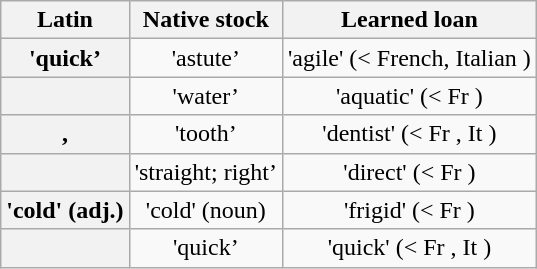<table class="wikitable plainrowheaders" style="text-align:center">
<tr>
<th scope="col">Latin</th>
<th scope="col">Native stock</th>
<th scope="col">Learned loan</th>
</tr>
<tr>
<th scope="row"> 'quick’</th>
<td> 'astute’</td>
<td> 'agile' (< French, Italian )</td>
</tr>
<tr>
<th scope="row"></th>
<td> 'water’</td>
<td> 'aquatic' (< Fr )</td>
</tr>
<tr>
<th scope="row">, </th>
<td> 'tooth’</td>
<td> 'dentist' (< Fr , It )</td>
</tr>
<tr>
<th scope="row"></th>
<td> 'straight; right’</td>
<td> 'direct' (< Fr )</td>
</tr>
<tr>
<th scope="row"> 'cold' (adj.)</th>
<td> 'cold' (noun)</td>
<td> 'frigid' (< Fr )</td>
</tr>
<tr>
<th scope="row"></th>
<td> 'quick’</td>
<td> 'quick' (< Fr , It )</td>
</tr>
</table>
